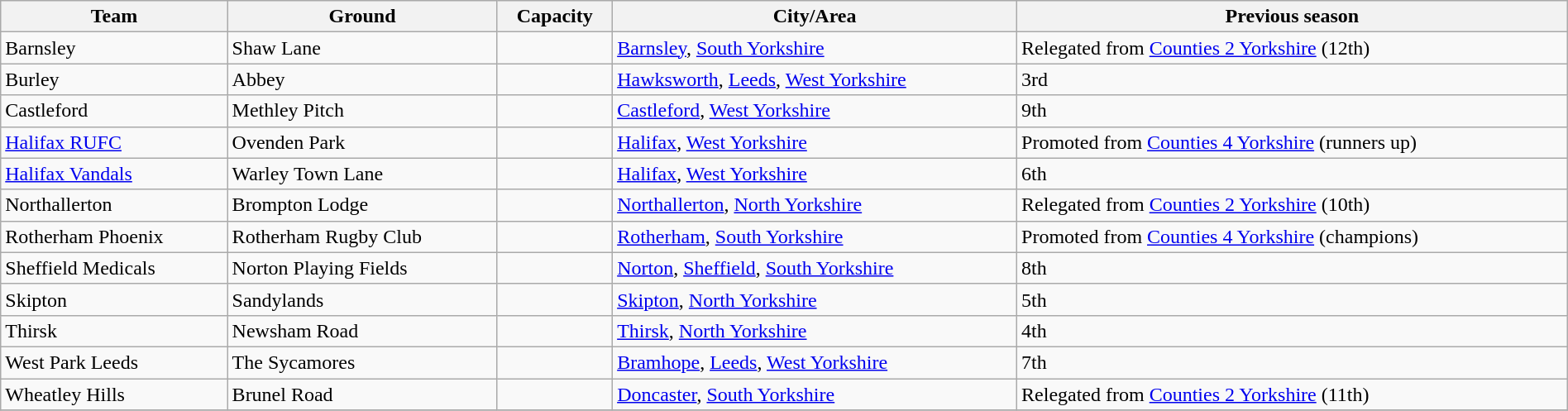<table class="wikitable sortable" width=100%>
<tr>
<th>Team</th>
<th>Ground</th>
<th>Capacity</th>
<th>City/Area</th>
<th>Previous season</th>
</tr>
<tr>
<td>Barnsley</td>
<td>Shaw Lane</td>
<td></td>
<td><a href='#'>Barnsley</a>, <a href='#'>South Yorkshire</a></td>
<td>Relegated from <a href='#'>Counties 2 Yorkshire</a> (12th)</td>
</tr>
<tr>
<td>Burley</td>
<td>Abbey</td>
<td></td>
<td><a href='#'>Hawksworth</a>, <a href='#'>Leeds</a>, <a href='#'>West Yorkshire</a></td>
<td>3rd</td>
</tr>
<tr>
<td>Castleford</td>
<td>Methley Pitch</td>
<td></td>
<td><a href='#'>Castleford</a>, <a href='#'>West Yorkshire</a></td>
<td>9th</td>
</tr>
<tr>
<td><a href='#'>Halifax RUFC</a></td>
<td>Ovenden Park</td>
<td></td>
<td><a href='#'>Halifax</a>, <a href='#'>West Yorkshire</a></td>
<td>Promoted from <a href='#'>Counties 4 Yorkshire</a> (runners up)</td>
</tr>
<tr>
<td><a href='#'>Halifax Vandals</a></td>
<td>Warley Town Lane</td>
<td></td>
<td><a href='#'>Halifax</a>, <a href='#'>West Yorkshire</a></td>
<td>6th</td>
</tr>
<tr>
<td>Northallerton</td>
<td>Brompton Lodge</td>
<td></td>
<td><a href='#'>Northallerton</a>, <a href='#'>North Yorkshire</a></td>
<td>Relegated from <a href='#'>Counties 2 Yorkshire</a> (10th)</td>
</tr>
<tr>
<td>Rotherham Phoenix</td>
<td>Rotherham Rugby Club</td>
<td></td>
<td><a href='#'>Rotherham</a>, <a href='#'>South Yorkshire</a></td>
<td>Promoted from <a href='#'>Counties 4 Yorkshire</a> (champions)</td>
</tr>
<tr>
<td>Sheffield Medicals</td>
<td>Norton Playing Fields</td>
<td></td>
<td><a href='#'>Norton</a>, <a href='#'>Sheffield</a>, <a href='#'>South Yorkshire</a></td>
<td>8th</td>
</tr>
<tr>
<td>Skipton</td>
<td>Sandylands</td>
<td></td>
<td><a href='#'>Skipton</a>, <a href='#'>North Yorkshire</a></td>
<td>5th</td>
</tr>
<tr>
<td>Thirsk</td>
<td>Newsham Road</td>
<td></td>
<td><a href='#'>Thirsk</a>, <a href='#'>North Yorkshire</a></td>
<td>4th</td>
</tr>
<tr>
<td>West Park Leeds</td>
<td>The Sycamores</td>
<td></td>
<td><a href='#'>Bramhope</a>, <a href='#'>Leeds</a>, <a href='#'>West Yorkshire</a></td>
<td>7th</td>
</tr>
<tr>
<td>Wheatley Hills</td>
<td>Brunel Road</td>
<td></td>
<td><a href='#'>Doncaster</a>, <a href='#'>South Yorkshire</a></td>
<td>Relegated from <a href='#'>Counties 2 Yorkshire</a> (11th)</td>
</tr>
<tr>
</tr>
</table>
